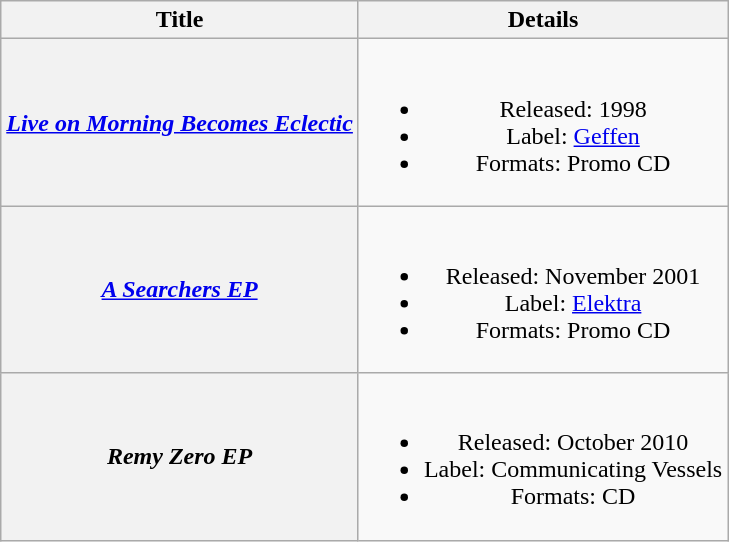<table class="wikitable plainrowheaders" style="text-align:center;">
<tr>
<th scope="col">Title</th>
<th scope="col">Details</th>
</tr>
<tr>
<th scope="row"><em><a href='#'>Live on Morning Becomes Eclectic</a></em></th>
<td><br><ul><li>Released: 1998</li><li>Label: <a href='#'>Geffen</a></li><li>Formats: Promo CD</li></ul></td>
</tr>
<tr>
<th scope="row"><em><a href='#'>A Searchers EP</a></em></th>
<td><br><ul><li>Released: November 2001</li><li>Label: <a href='#'>Elektra</a></li><li>Formats: Promo CD</li></ul></td>
</tr>
<tr>
<th scope="row"><em>Remy Zero EP</em></th>
<td><br><ul><li>Released: October 2010</li><li>Label: Communicating Vessels</li><li>Formats: CD</li></ul></td>
</tr>
</table>
